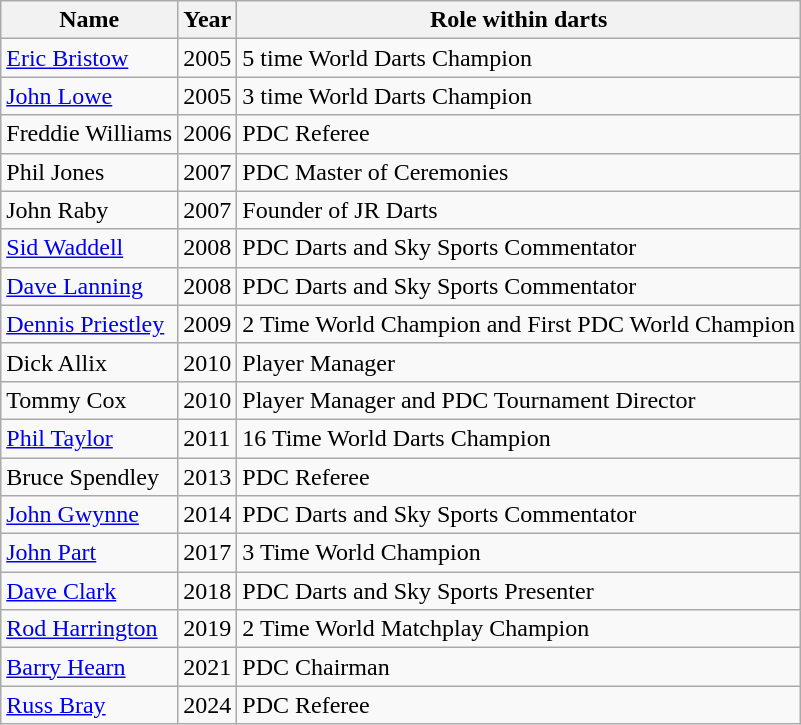<table class="wikitable">
<tr>
<th>Name</th>
<th>Year</th>
<th>Role within darts</th>
</tr>
<tr>
<td><a href='#'>Eric Bristow</a></td>
<td>2005</td>
<td>5 time World Darts Champion</td>
</tr>
<tr>
<td><a href='#'>John Lowe</a></td>
<td>2005</td>
<td>3 time World Darts Champion</td>
</tr>
<tr>
<td>Freddie Williams</td>
<td>2006</td>
<td>PDC Referee</td>
</tr>
<tr>
<td>Phil Jones</td>
<td>2007</td>
<td>PDC Master of Ceremonies</td>
</tr>
<tr>
<td>John Raby</td>
<td>2007</td>
<td>Founder of JR Darts</td>
</tr>
<tr>
<td><a href='#'>Sid Waddell</a></td>
<td>2008</td>
<td>PDC Darts and Sky Sports Commentator</td>
</tr>
<tr>
<td><a href='#'>Dave Lanning</a></td>
<td>2008</td>
<td>PDC Darts and Sky Sports Commentator</td>
</tr>
<tr>
<td><a href='#'>Dennis Priestley</a></td>
<td>2009</td>
<td>2 Time World Champion and First PDC World Champion</td>
</tr>
<tr>
<td>Dick Allix</td>
<td>2010</td>
<td>Player Manager</td>
</tr>
<tr>
<td>Tommy Cox</td>
<td>2010</td>
<td>Player Manager and PDC Tournament Director</td>
</tr>
<tr>
<td><a href='#'>Phil Taylor</a></td>
<td>2011</td>
<td>16 Time World Darts Champion</td>
</tr>
<tr>
<td>Bruce Spendley</td>
<td>2013</td>
<td>PDC Referee</td>
</tr>
<tr>
<td><a href='#'>John Gwynne</a></td>
<td>2014</td>
<td>PDC Darts and Sky Sports Commentator</td>
</tr>
<tr>
<td><a href='#'>John Part</a></td>
<td>2017</td>
<td>3 Time World Champion</td>
</tr>
<tr>
<td><a href='#'>Dave Clark</a></td>
<td>2018</td>
<td>PDC Darts and Sky Sports Presenter</td>
</tr>
<tr>
<td><a href='#'>Rod Harrington</a></td>
<td>2019</td>
<td>2 Time World Matchplay Champion</td>
</tr>
<tr>
<td><a href='#'>Barry Hearn</a></td>
<td>2021</td>
<td>PDC Chairman</td>
</tr>
<tr>
<td><a href='#'>Russ Bray</a></td>
<td>2024</td>
<td>PDC Referee</td>
</tr>
</table>
